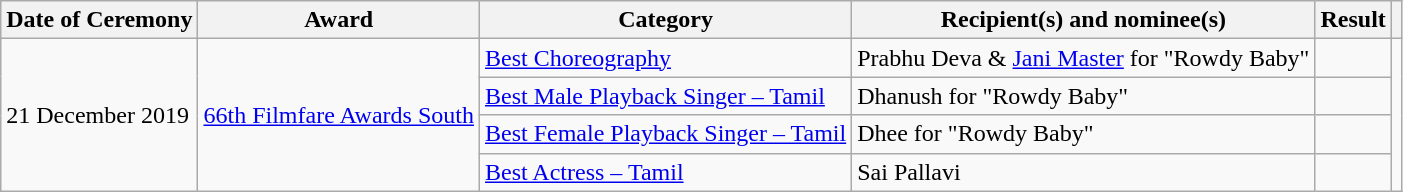<table class="wikitable unsortable">
<tr>
<th>Date of Ceremony</th>
<th>Award</th>
<th>Category</th>
<th>Recipient(s) and nominee(s)</th>
<th>Result</th>
<th></th>
</tr>
<tr>
<td rowspan="4">21 December 2019</td>
<td rowspan="4"><a href='#'>66th Filmfare Awards South</a></td>
<td><a href='#'>Best Choreography</a></td>
<td>Prabhu Deva & <a href='#'>Jani Master</a> for "Rowdy Baby"</td>
<td></td>
<td rowspan="4" style="text-align: center;"><br></td>
</tr>
<tr>
<td><a href='#'>Best Male Playback Singer – Tamil</a></td>
<td>Dhanush for "Rowdy Baby"</td>
<td></td>
</tr>
<tr>
<td><a href='#'>Best Female Playback Singer – Tamil</a></td>
<td>Dhee for "Rowdy Baby"</td>
<td></td>
</tr>
<tr>
<td><a href='#'>Best Actress – Tamil</a></td>
<td>Sai Pallavi</td>
<td></td>
</tr>
</table>
